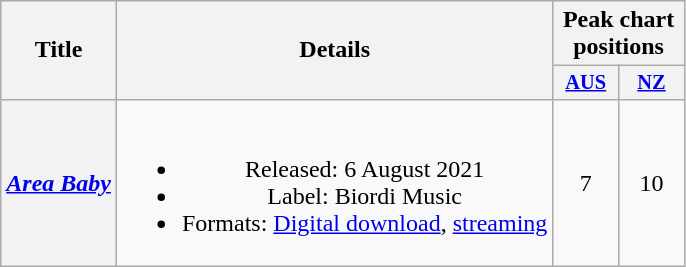<table class="wikitable plainrowheaders" style="text-align:center;">
<tr>
<th scope="col" rowspan="2">Title</th>
<th scope="col" rowspan="2">Details</th>
<th scope="col" colspan="2">Peak chart positions</th>
</tr>
<tr>
<th scope="col" style="width:2.75em;font-size:85%;"><a href='#'>AUS</a><br></th>
<th scope="col" style="width:2.75em;font-size:85%;"><a href='#'>NZ</a><br></th>
</tr>
<tr>
<th scope="row"><em><a href='#'>Area Baby</a></em></th>
<td><br><ul><li>Released: 6 August 2021</li><li>Label: Biordi Music </li><li>Formats: <a href='#'>Digital download</a>, <a href='#'>streaming</a></li></ul></td>
<td>7</td>
<td>10</td>
</tr>
</table>
